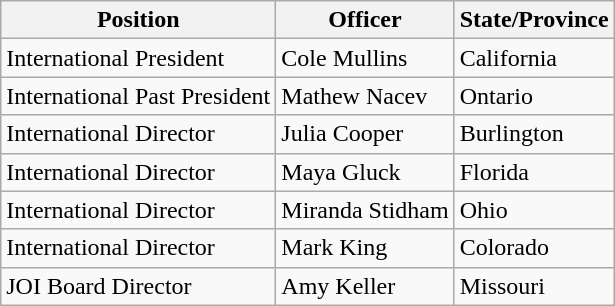<table class="wikitable">
<tr>
<th>Position</th>
<th>Officer</th>
<th>State/Province</th>
</tr>
<tr>
<td>International President</td>
<td>Cole Mullins</td>
<td>California</td>
</tr>
<tr>
<td>International Past President</td>
<td>Mathew Nacev</td>
<td>Ontario</td>
</tr>
<tr>
<td>International Director</td>
<td>Julia Cooper</td>
<td>Burlington</td>
</tr>
<tr>
<td>International Director</td>
<td>Maya Gluck</td>
<td>Florida</td>
</tr>
<tr>
<td>International Director</td>
<td>Miranda Stidham</td>
<td>Ohio</td>
</tr>
<tr>
<td>International Director</td>
<td>Mark King</td>
<td>Colorado</td>
</tr>
<tr>
<td>JOI Board Director</td>
<td>Amy Keller</td>
<td>Missouri</td>
</tr>
</table>
